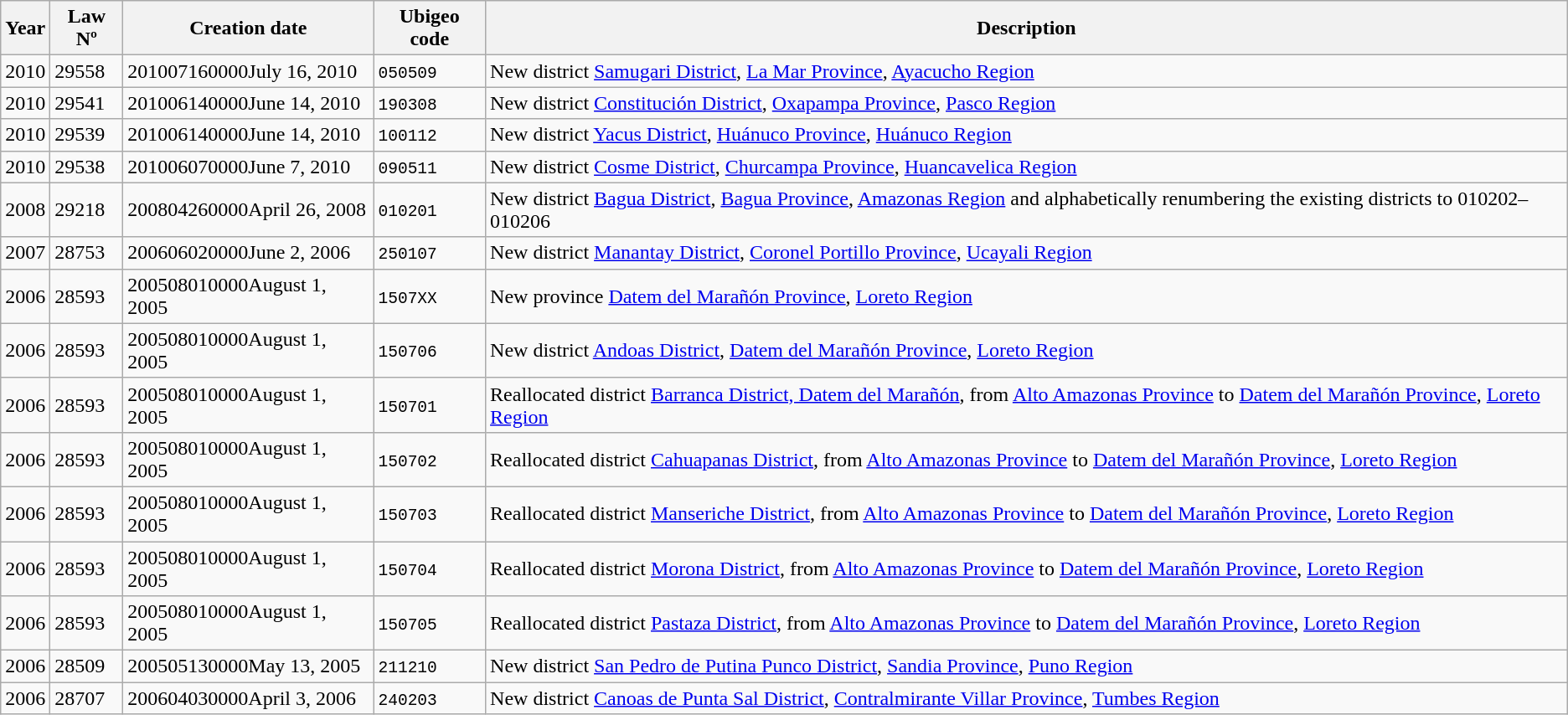<table class="wikitable sortable">
<tr>
<th>Year</th>
<th>Law Nº</th>
<th>Creation date</th>
<th>Ubigeo code</th>
<th>Description</th>
</tr>
<tr>
<td>2010</td>
<td>29558</td>
<td><span>201007160000</span>July 16, 2010</td>
<td><code>050509</code></td>
<td>New district <a href='#'>Samugari District</a>, <a href='#'>La Mar Province</a>, <a href='#'>Ayacucho Region</a></td>
</tr>
<tr>
<td>2010</td>
<td>29541</td>
<td><span>201006140000</span>June 14, 2010</td>
<td><code>190308</code></td>
<td>New district <a href='#'>Constitución District</a>, <a href='#'>Oxapampa Province</a>, <a href='#'>Pasco Region</a></td>
</tr>
<tr>
<td>2010</td>
<td>29539</td>
<td><span>201006140000</span>June 14, 2010</td>
<td><code>100112</code></td>
<td>New district <a href='#'>Yacus District</a>, <a href='#'>Huánuco Province</a>, <a href='#'>Huánuco Region</a></td>
</tr>
<tr>
<td>2010</td>
<td>29538</td>
<td><span>201006070000</span>June 7, 2010</td>
<td><code>090511</code></td>
<td>New district <a href='#'>Cosme District</a>, <a href='#'>Churcampa Province</a>, <a href='#'>Huancavelica Region</a></td>
</tr>
<tr>
<td>2008</td>
<td>29218</td>
<td><span>200804260000</span>April 26, 2008</td>
<td><code>010201</code></td>
<td>New district <a href='#'>Bagua District</a>, <a href='#'>Bagua Province</a>, <a href='#'>Amazonas Region</a> and alphabetically renumbering the existing districts to 010202–010206</td>
</tr>
<tr>
<td>2007</td>
<td>28753</td>
<td><span>200606020000</span>June 2, 2006</td>
<td><code>250107</code></td>
<td>New district <a href='#'>Manantay District</a>, <a href='#'>Coronel Portillo Province</a>, <a href='#'>Ucayali Region</a></td>
</tr>
<tr>
<td>2006</td>
<td>28593</td>
<td><span>200508010000</span>August 1, 2005</td>
<td><code>1507XX</code></td>
<td>New province <a href='#'>Datem del Marañón Province</a>, <a href='#'>Loreto Region</a></td>
</tr>
<tr>
<td>2006</td>
<td>28593</td>
<td><span>200508010000</span>August 1, 2005</td>
<td><code>150706</code></td>
<td>New district <a href='#'>Andoas District</a>, <a href='#'>Datem del Marañón Province</a>, <a href='#'>Loreto Region</a></td>
</tr>
<tr>
<td>2006</td>
<td>28593</td>
<td><span>200508010000</span>August 1, 2005</td>
<td><code>150701</code></td>
<td>Reallocated district <a href='#'>Barranca District, Datem del Marañón</a>, from <a href='#'>Alto Amazonas Province</a> to <a href='#'>Datem del Marañón Province</a>, <a href='#'>Loreto Region</a></td>
</tr>
<tr>
<td>2006</td>
<td>28593</td>
<td><span>200508010000</span>August 1, 2005</td>
<td><code>150702</code></td>
<td>Reallocated district <a href='#'>Cahuapanas District</a>, from <a href='#'>Alto Amazonas Province</a> to <a href='#'>Datem del Marañón Province</a>, <a href='#'>Loreto Region</a></td>
</tr>
<tr>
<td>2006</td>
<td>28593</td>
<td><span>200508010000</span>August 1, 2005</td>
<td><code>150703</code></td>
<td>Reallocated district <a href='#'>Manseriche District</a>, from <a href='#'>Alto Amazonas Province</a> to <a href='#'>Datem del Marañón Province</a>, <a href='#'>Loreto Region</a></td>
</tr>
<tr>
<td>2006</td>
<td>28593</td>
<td><span>200508010000</span>August 1, 2005</td>
<td><code>150704</code></td>
<td>Reallocated district <a href='#'>Morona District</a>, from <a href='#'>Alto Amazonas Province</a> to <a href='#'>Datem del Marañón Province</a>, <a href='#'>Loreto Region</a></td>
</tr>
<tr>
<td>2006</td>
<td>28593</td>
<td><span>200508010000</span>August 1, 2005</td>
<td><code>150705</code></td>
<td>Reallocated district <a href='#'>Pastaza District</a>, from <a href='#'>Alto Amazonas Province</a> to <a href='#'>Datem del Marañón Province</a>, <a href='#'>Loreto Region</a></td>
</tr>
<tr>
<td>2006</td>
<td>28509</td>
<td><span>200505130000</span>May 13, 2005</td>
<td><code>211210</code></td>
<td>New district <a href='#'>San Pedro de Putina Punco District</a>, <a href='#'>Sandia Province</a>, <a href='#'>Puno Region</a></td>
</tr>
<tr>
<td>2006</td>
<td>28707</td>
<td><span>200604030000</span>April 3, 2006</td>
<td><code>240203</code></td>
<td>New district <a href='#'>Canoas de Punta Sal District</a>, <a href='#'>Contralmirante Villar Province</a>, <a href='#'>Tumbes Region</a></td>
</tr>
</table>
